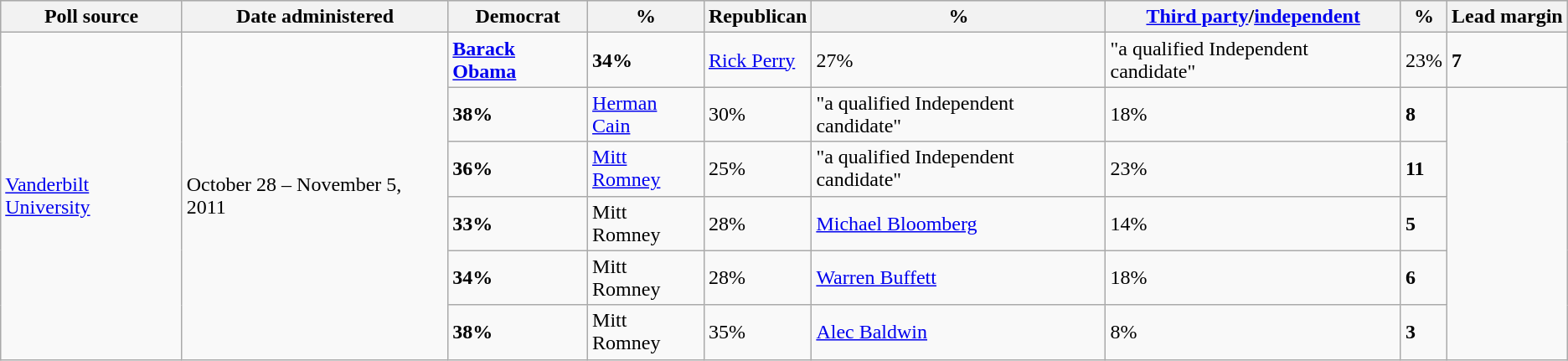<table class="wikitable">
<tr style="background:lightgrey;">
<th>Poll source</th>
<th>Date administered</th>
<th>Democrat</th>
<th>%</th>
<th>Republican</th>
<th>%</th>
<th><a href='#'>Third party</a>/<a href='#'>independent</a></th>
<th>%</th>
<th>Lead margin</th>
</tr>
<tr>
<td rowspan=6><a href='#'>Vanderbilt University</a><br></td>
<td rowspan=6>October 28 – November 5, 2011</td>
<td><strong><a href='#'>Barack Obama</a></strong></td>
<td><strong>34%</strong></td>
<td><a href='#'>Rick Perry</a></td>
<td>27%</td>
<td>"a qualified Independent candidate"</td>
<td>23%</td>
<td><strong>7</strong></td>
</tr>
<tr>
<td><strong>38%</strong></td>
<td><a href='#'>Herman Cain</a></td>
<td>30%</td>
<td>"a qualified Independent candidate"</td>
<td>18%</td>
<td><strong>8</strong></td>
</tr>
<tr>
<td><strong>36%</strong></td>
<td><a href='#'>Mitt Romney</a></td>
<td>25%</td>
<td>"a qualified Independent candidate"</td>
<td>23%</td>
<td><strong>11</strong></td>
</tr>
<tr>
<td><strong>33%</strong></td>
<td>Mitt Romney</td>
<td>28%</td>
<td><a href='#'>Michael Bloomberg</a></td>
<td>14%</td>
<td><strong>5</strong></td>
</tr>
<tr>
<td><strong>34%</strong></td>
<td>Mitt Romney</td>
<td>28%</td>
<td><a href='#'>Warren Buffett</a></td>
<td>18%</td>
<td><strong>6</strong></td>
</tr>
<tr>
<td><strong>38%</strong></td>
<td>Mitt Romney</td>
<td>35%</td>
<td><a href='#'>Alec Baldwin</a></td>
<td>8%</td>
<td><strong>3</strong></td>
</tr>
</table>
